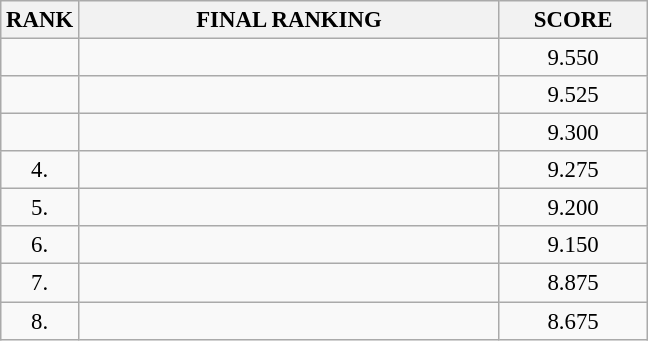<table class="wikitable" style="font-size:95%;">
<tr>
<th>RANK</th>
<th align="left" style="width: 18em">FINAL RANKING</th>
<th align="center" style="width: 6em">SCORE</th>
</tr>
<tr>
<td align="center"></td>
<td></td>
<td align="center">9.550</td>
</tr>
<tr>
<td align="center"></td>
<td></td>
<td align="center">9.525</td>
</tr>
<tr>
<td align="center"></td>
<td></td>
<td align="center">9.300</td>
</tr>
<tr>
<td align="center">4.</td>
<td></td>
<td align="center">9.275</td>
</tr>
<tr>
<td align="center">5.</td>
<td></td>
<td align="center">9.200</td>
</tr>
<tr>
<td align="center">6.</td>
<td></td>
<td align="center">9.150</td>
</tr>
<tr>
<td align="center">7.</td>
<td></td>
<td align="center">8.875</td>
</tr>
<tr>
<td align="center">8.</td>
<td></td>
<td align="center">8.675</td>
</tr>
</table>
